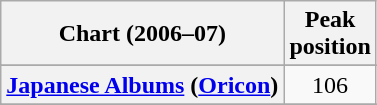<table class="wikitable sortable plainrowheaders" style="text-align:center">
<tr>
<th scope="col">Chart (2006–07)</th>
<th scope="col">Peak<br>position</th>
</tr>
<tr>
</tr>
<tr>
</tr>
<tr>
</tr>
<tr>
</tr>
<tr>
</tr>
<tr>
</tr>
<tr>
<th scope="row"><a href='#'>Japanese Albums</a> (<a href='#'>Oricon</a>)</th>
<td>106</td>
</tr>
<tr>
</tr>
<tr>
</tr>
<tr>
</tr>
<tr>
</tr>
<tr>
</tr>
<tr>
</tr>
<tr>
</tr>
<tr>
</tr>
<tr>
</tr>
<tr>
</tr>
<tr>
</tr>
<tr>
</tr>
<tr>
</tr>
</table>
